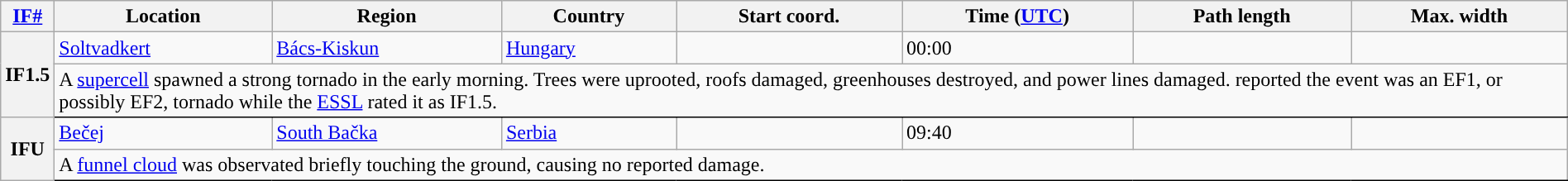<table class="wikitable sortable" style="width:100%;">
<tr>
<th scope="col" width="2%" align="center"><a href='#'>IF#</a></th>
<th scope="col" align="center" class="unsortable">Location</th>
<th scope="col" align="center" class="unsortable">Region</th>
<th scope="col" align="center">Country</th>
<th scope="col" align="center">Start coord.</th>
<th scope="col" align="center">Time (<a href='#'>UTC</a>)</th>
<th scope="col" align="center">Path length</th>
<th scope="col" align="center">Max. width</th>
</tr>
<tr>
<th scope="row" rowspan="2" style="background-color:#">IF1.5</th>
<td><a href='#'>Soltvadkert</a></td>
<td><a href='#'>Bács-Kiskun</a></td>
<td><a href='#'>Hungary</a></td>
<td></td>
<td>00:00</td>
<td></td>
<td></td>
</tr>
<tr class="expand-child">
<td colspan="8" style=" border-bottom: 1px solid black;">A <a href='#'>supercell</a> spawned a strong tornado in the early morning. Trees were uprooted, roofs damaged, greenhouses destroyed, and power lines damaged.  reported the event was an EF1, or possibly EF2, tornado while the <a href='#'>ESSL</a> rated it as IF1.5.</td>
</tr>
<tr>
<th scope="row" rowspan="2" style="background-color:#">IFU</th>
<td><a href='#'>Bečej</a></td>
<td><a href='#'>South Bačka</a></td>
<td><a href='#'>Serbia</a></td>
<td></td>
<td>09:40</td>
<td></td>
<td></td>
</tr>
<tr class="expand-child">
<td colspan="8" style=" border-bottom: 1px solid black;">A <a href='#'>funnel cloud</a> was observated briefly touching the ground, causing no reported damage.</td>
</tr>
</table>
